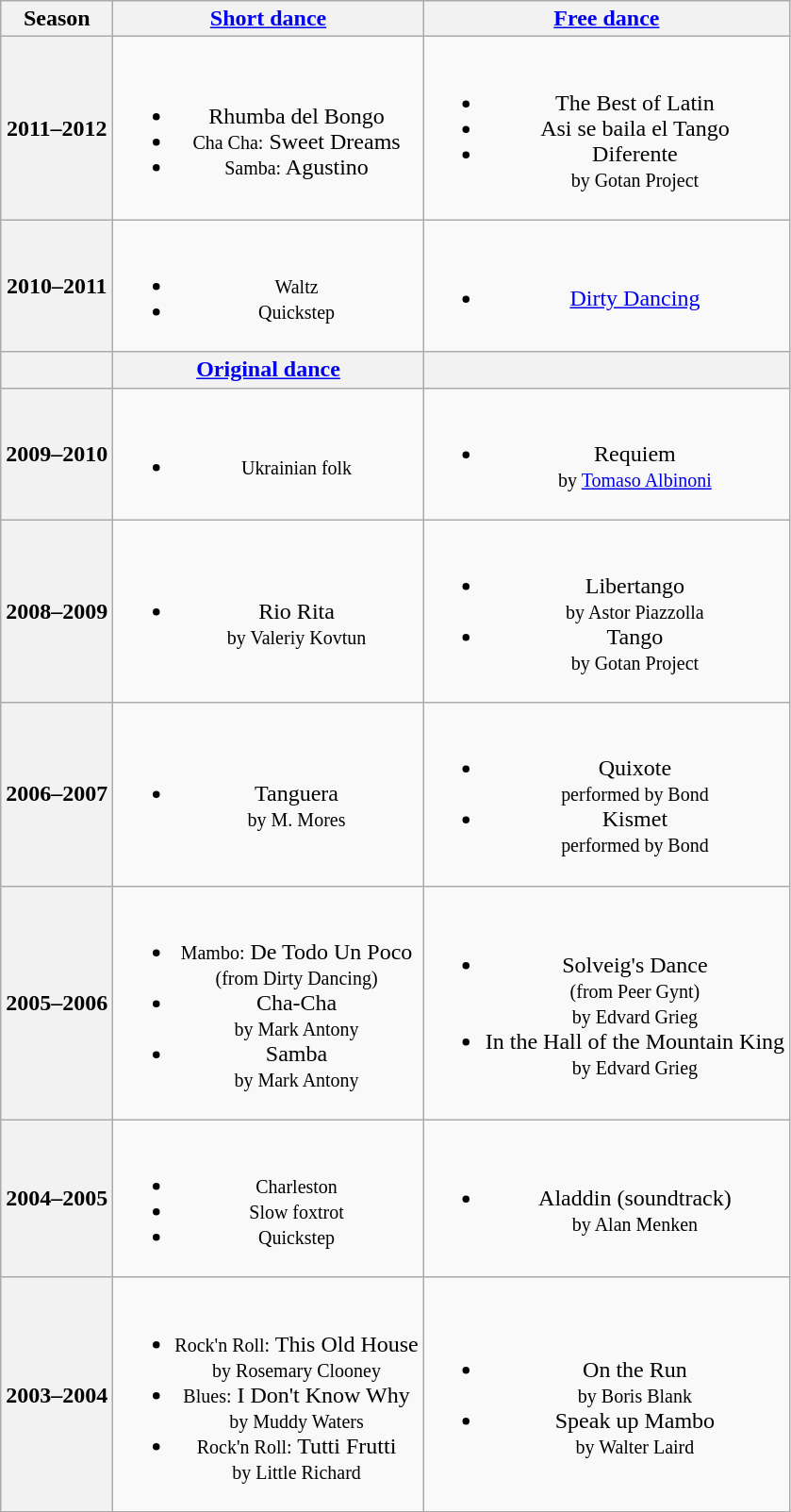<table class="wikitable" style="text-align:center">
<tr>
<th>Season</th>
<th><a href='#'>Short dance</a></th>
<th><a href='#'>Free dance</a></th>
</tr>
<tr>
<th>2011–2012 <br> </th>
<td><br><ul><li>Rhumba del Bongo</li><li><small>Cha Cha:</small> Sweet Dreams</li><li><small>Samba:</small> Agustino</li></ul></td>
<td><br><ul><li>The Best of Latin</li><li>Asi se baila el Tango</li><li>Diferente <br><small> by Gotan Project </small></li></ul></td>
</tr>
<tr>
<th>2010–2011 <br> </th>
<td><br><ul><li><small>Waltz</small></li><li><small>Quickstep</small></li></ul></td>
<td><br><ul><li><a href='#'>Dirty Dancing</a></li></ul></td>
</tr>
<tr>
<th></th>
<th><a href='#'>Original dance</a></th>
<th></th>
</tr>
<tr>
<th>2009–2010 <br> </th>
<td><br><ul><li><small>Ukrainian folk</small></li></ul></td>
<td><br><ul><li>Requiem <br><small> by <a href='#'>Tomaso Albinoni</a> </small></li></ul></td>
</tr>
<tr>
<th>2008–2009 <br> </th>
<td><br><ul><li>Rio Rita <br><small> by Valeriy Kovtun </small></li></ul></td>
<td><br><ul><li>Libertango <br><small> by Astor Piazzolla </small></li><li>Tango <br><small> by Gotan Project </small></li></ul></td>
</tr>
<tr>
<th>2006–2007 <br> </th>
<td><br><ul><li>Tanguera <br><small> by M. Mores </small></li></ul></td>
<td><br><ul><li>Quixote <br><small> performed by Bond </small></li><li>Kismet <br><small> performed by Bond </small></li></ul></td>
</tr>
<tr>
<th>2005–2006 <br> </th>
<td><br><ul><li><small>Mambo:</small> De Todo Un Poco <br><small> (from Dirty Dancing) </small></li><li>Cha-Cha <br><small> by Mark Antony </small></li><li>Samba <br><small> by Mark Antony </small></li></ul></td>
<td><br><ul><li>Solveig's Dance <br><small> (from Peer Gynt) <br> by Edvard Grieg </small></li><li>In the Hall of the Mountain King <br><small> by Edvard Grieg </small></li></ul></td>
</tr>
<tr>
<th>2004–2005 <br> </th>
<td><br><ul><li><small>Charleston</small></li><li><small>Slow foxtrot</small></li><li><small>Quickstep</small></li></ul></td>
<td><br><ul><li>Aladdin (soundtrack) <br><small> by Alan Menken </small></li></ul></td>
</tr>
<tr>
<th>2003–2004 <br> </th>
<td><br><ul><li><small>Rock'n Roll:</small> This Old House <br><small> by Rosemary Clooney </small></li><li><small>Blues:</small> I Don't Know Why <br><small> by Muddy Waters </small></li><li><small>Rock'n Roll:</small> Tutti Frutti <br><small> by Little Richard </small></li></ul></td>
<td><br><ul><li>On the Run <br><small> by Boris Blank </small></li><li>Speak up Mambo <br><small> by Walter Laird </small></li></ul></td>
</tr>
</table>
